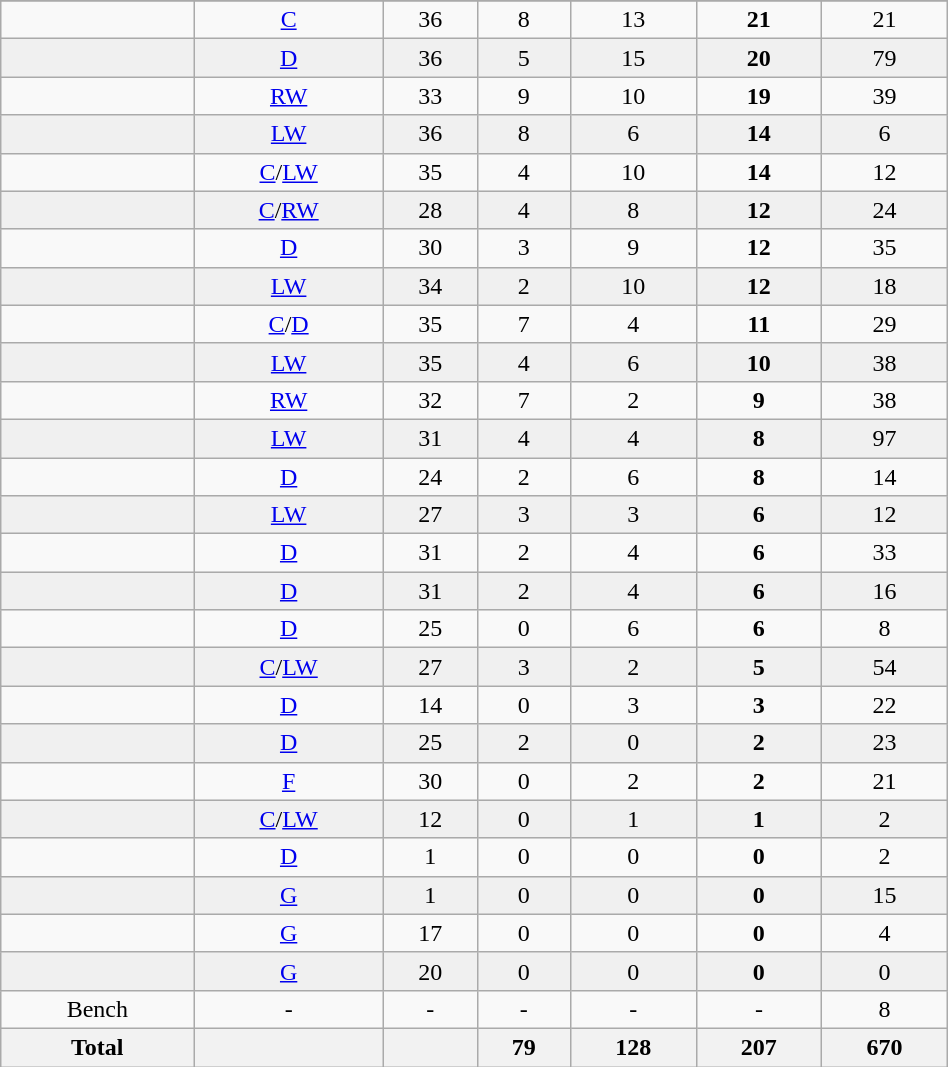<table class="wikitable sortable" width ="50%">
<tr align="center">
</tr>
<tr align="center" bgcolor="">
<td></td>
<td><a href='#'>C</a></td>
<td>36</td>
<td>8</td>
<td>13</td>
<td><strong>21</strong></td>
<td>21</td>
</tr>
<tr align="center" bgcolor="f0f0f0">
<td></td>
<td><a href='#'>D</a></td>
<td>36</td>
<td>5</td>
<td>15</td>
<td><strong>20</strong></td>
<td>79</td>
</tr>
<tr align="center" bgcolor="">
<td></td>
<td><a href='#'>RW</a></td>
<td>33</td>
<td>9</td>
<td>10</td>
<td><strong>19</strong></td>
<td>39</td>
</tr>
<tr align="center" bgcolor="f0f0f0">
<td></td>
<td><a href='#'>LW</a></td>
<td>36</td>
<td>8</td>
<td>6</td>
<td><strong>14</strong></td>
<td>6</td>
</tr>
<tr align="center" bgcolor="">
<td></td>
<td><a href='#'>C</a>/<a href='#'>LW</a></td>
<td>35</td>
<td>4</td>
<td>10</td>
<td><strong>14</strong></td>
<td>12</td>
</tr>
<tr align="center" bgcolor="f0f0f0">
<td></td>
<td><a href='#'>C</a>/<a href='#'>RW</a></td>
<td>28</td>
<td>4</td>
<td>8</td>
<td><strong>12</strong></td>
<td>24</td>
</tr>
<tr align="center" bgcolor="">
<td></td>
<td><a href='#'>D</a></td>
<td>30</td>
<td>3</td>
<td>9</td>
<td><strong>12</strong></td>
<td>35</td>
</tr>
<tr align="center" bgcolor="f0f0f0">
<td></td>
<td><a href='#'>LW</a></td>
<td>34</td>
<td>2</td>
<td>10</td>
<td><strong>12</strong></td>
<td>18</td>
</tr>
<tr align="center" bgcolor="">
<td></td>
<td><a href='#'>C</a>/<a href='#'>D</a></td>
<td>35</td>
<td>7</td>
<td>4</td>
<td><strong>11</strong></td>
<td>29</td>
</tr>
<tr align="center" bgcolor="f0f0f0">
<td></td>
<td><a href='#'>LW</a></td>
<td>35</td>
<td>4</td>
<td>6</td>
<td><strong>10</strong></td>
<td>38</td>
</tr>
<tr align="center" bgcolor="">
<td></td>
<td><a href='#'>RW</a></td>
<td>32</td>
<td>7</td>
<td>2</td>
<td><strong>9</strong></td>
<td>38</td>
</tr>
<tr align="center" bgcolor="f0f0f0">
<td></td>
<td><a href='#'>LW</a></td>
<td>31</td>
<td>4</td>
<td>4</td>
<td><strong>8</strong></td>
<td>97</td>
</tr>
<tr align="center" bgcolor="">
<td></td>
<td><a href='#'>D</a></td>
<td>24</td>
<td>2</td>
<td>6</td>
<td><strong>8</strong></td>
<td>14</td>
</tr>
<tr align="center" bgcolor="f0f0f0">
<td></td>
<td><a href='#'>LW</a></td>
<td>27</td>
<td>3</td>
<td>3</td>
<td><strong>6</strong></td>
<td>12</td>
</tr>
<tr align="center" bgcolor="">
<td></td>
<td><a href='#'>D</a></td>
<td>31</td>
<td>2</td>
<td>4</td>
<td><strong>6</strong></td>
<td>33</td>
</tr>
<tr align="center" bgcolor="f0f0f0">
<td></td>
<td><a href='#'>D</a></td>
<td>31</td>
<td>2</td>
<td>4</td>
<td><strong>6</strong></td>
<td>16</td>
</tr>
<tr align="center" bgcolor="">
<td></td>
<td><a href='#'>D</a></td>
<td>25</td>
<td>0</td>
<td>6</td>
<td><strong>6</strong></td>
<td>8</td>
</tr>
<tr align="center" bgcolor="f0f0f0">
<td></td>
<td><a href='#'>C</a>/<a href='#'>LW</a></td>
<td>27</td>
<td>3</td>
<td>2</td>
<td><strong>5</strong></td>
<td>54</td>
</tr>
<tr align="center" bgcolor="">
<td></td>
<td><a href='#'>D</a></td>
<td>14</td>
<td>0</td>
<td>3</td>
<td><strong>3</strong></td>
<td>22</td>
</tr>
<tr align="center" bgcolor="f0f0f0">
<td></td>
<td><a href='#'>D</a></td>
<td>25</td>
<td>2</td>
<td>0</td>
<td><strong>2</strong></td>
<td>23</td>
</tr>
<tr align="center" bgcolor="">
<td></td>
<td><a href='#'>F</a></td>
<td>30</td>
<td>0</td>
<td>2</td>
<td><strong>2</strong></td>
<td>21</td>
</tr>
<tr align="center" bgcolor="f0f0f0">
<td></td>
<td><a href='#'>C</a>/<a href='#'>LW</a></td>
<td>12</td>
<td>0</td>
<td>1</td>
<td><strong>1</strong></td>
<td>2</td>
</tr>
<tr align="center" bgcolor="">
<td></td>
<td><a href='#'>D</a></td>
<td>1</td>
<td>0</td>
<td>0</td>
<td><strong>0</strong></td>
<td>2</td>
</tr>
<tr align="center" bgcolor="f0f0f0">
<td></td>
<td><a href='#'>G</a></td>
<td>1</td>
<td>0</td>
<td>0</td>
<td><strong>0</strong></td>
<td>15</td>
</tr>
<tr align="center" bgcolor="">
<td></td>
<td><a href='#'>G</a></td>
<td>17</td>
<td>0</td>
<td>0</td>
<td><strong>0</strong></td>
<td>4</td>
</tr>
<tr align="center" bgcolor="f0f0f0">
<td></td>
<td><a href='#'>G</a></td>
<td>20</td>
<td>0</td>
<td>0</td>
<td><strong>0</strong></td>
<td>0</td>
</tr>
<tr align="center" bgcolor="">
<td>Bench</td>
<td>-</td>
<td>-</td>
<td>-</td>
<td>-</td>
<td>-</td>
<td>8</td>
</tr>
<tr>
<th>Total</th>
<th></th>
<th></th>
<th>79</th>
<th>128</th>
<th>207</th>
<th>670</th>
</tr>
</table>
